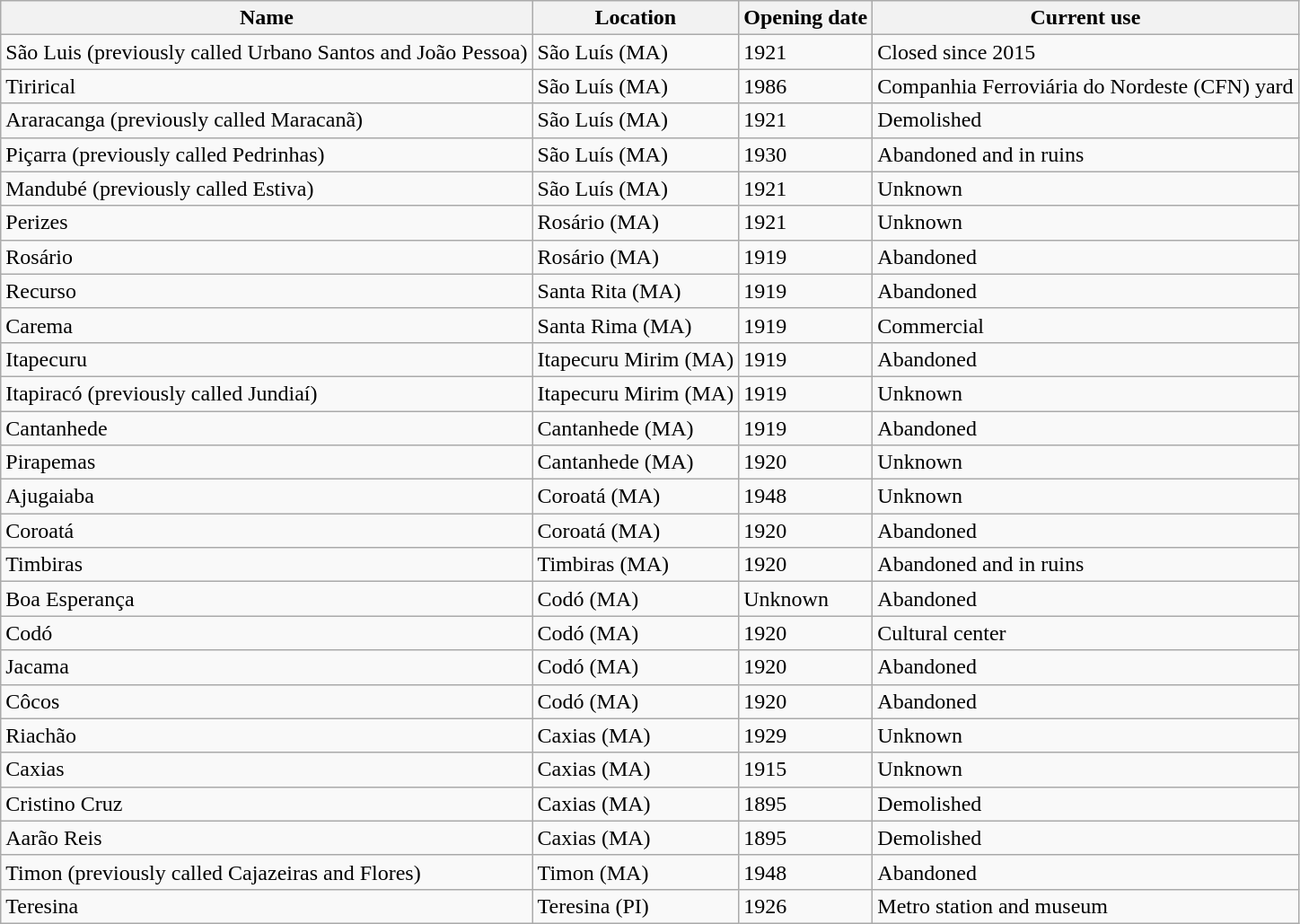<table class="wikitable">
<tr>
<th>Name</th>
<th>Location</th>
<th>Opening date</th>
<th>Current use</th>
</tr>
<tr>
<td>São Luis (previously called Urbano Santos and João Pessoa)</td>
<td>São Luís (MA)</td>
<td>1921</td>
<td>Closed since 2015</td>
</tr>
<tr>
<td>Tirirical</td>
<td>São Luís (MA)</td>
<td>1986</td>
<td>Companhia Ferroviária do Nordeste (CFN) yard</td>
</tr>
<tr>
<td>Araracanga (previously called Maracanã)</td>
<td>São Luís (MA)</td>
<td>1921</td>
<td>Demolished</td>
</tr>
<tr>
<td>Piçarra (previously called Pedrinhas)</td>
<td>São Luís (MA)</td>
<td>1930</td>
<td>Abandoned and in ruins</td>
</tr>
<tr>
<td>Mandubé (previously called Estiva)</td>
<td>São Luís (MA)</td>
<td>1921</td>
<td>Unknown</td>
</tr>
<tr>
<td>Perizes</td>
<td>Rosário (MA)</td>
<td>1921</td>
<td>Unknown</td>
</tr>
<tr>
<td>Rosário</td>
<td>Rosário (MA)</td>
<td>1919</td>
<td>Abandoned</td>
</tr>
<tr>
<td>Recurso</td>
<td>Santa Rita (MA)</td>
<td>1919</td>
<td>Abandoned</td>
</tr>
<tr>
<td>Carema</td>
<td>Santa Rima (MA)</td>
<td>1919</td>
<td>Commercial</td>
</tr>
<tr>
<td>Itapecuru</td>
<td>Itapecuru Mirim (MA)</td>
<td>1919</td>
<td>Abandoned</td>
</tr>
<tr>
<td>Itapiracó (previously called Jundiaí)</td>
<td>Itapecuru Mirim (MA)</td>
<td>1919</td>
<td>Unknown</td>
</tr>
<tr>
<td>Cantanhede</td>
<td>Cantanhede (MA)</td>
<td>1919</td>
<td>Abandoned</td>
</tr>
<tr>
<td>Pirapemas</td>
<td>Cantanhede (MA)</td>
<td>1920</td>
<td>Unknown</td>
</tr>
<tr>
<td>Ajugaiaba</td>
<td>Coroatá (MA)</td>
<td>1948</td>
<td>Unknown</td>
</tr>
<tr>
<td>Coroatá</td>
<td>Coroatá (MA)</td>
<td>1920</td>
<td>Abandoned</td>
</tr>
<tr>
<td>Timbiras</td>
<td>Timbiras (MA)</td>
<td>1920</td>
<td>Abandoned and in ruins</td>
</tr>
<tr>
<td>Boa Esperança</td>
<td>Codó (MA)</td>
<td>Unknown</td>
<td>Abandoned</td>
</tr>
<tr>
<td>Codó</td>
<td>Codó (MA)</td>
<td>1920</td>
<td>Cultural center</td>
</tr>
<tr>
<td>Jacama</td>
<td>Codó (MA)</td>
<td>1920</td>
<td>Abandoned</td>
</tr>
<tr>
<td>Côcos</td>
<td>Codó (MA)</td>
<td>1920</td>
<td>Abandoned</td>
</tr>
<tr>
<td>Riachão</td>
<td>Caxias (MA)</td>
<td>1929</td>
<td>Unknown</td>
</tr>
<tr>
<td>Caxias</td>
<td>Caxias (MA)</td>
<td>1915</td>
<td>Unknown</td>
</tr>
<tr>
<td>Cristino Cruz</td>
<td>Caxias (MA)</td>
<td>1895</td>
<td>Demolished</td>
</tr>
<tr>
<td>Aarão Reis</td>
<td>Caxias (MA)</td>
<td>1895</td>
<td>Demolished</td>
</tr>
<tr>
<td>Timon (previously called Cajazeiras and Flores)</td>
<td>Timon (MA)</td>
<td>1948</td>
<td>Abandoned</td>
</tr>
<tr>
<td>Teresina</td>
<td>Teresina (PI)</td>
<td>1926</td>
<td>Metro station and museum</td>
</tr>
</table>
